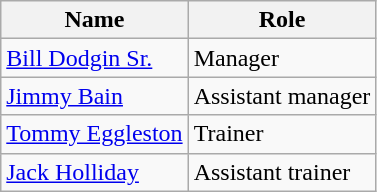<table class="wikitable">
<tr>
<th>Name</th>
<th>Role</th>
</tr>
<tr>
<td> <a href='#'>Bill Dodgin Sr.</a></td>
<td>Manager</td>
</tr>
<tr>
<td> <a href='#'>Jimmy Bain</a></td>
<td>Assistant manager</td>
</tr>
<tr>
<td> <a href='#'>Tommy Eggleston</a></td>
<td>Trainer</td>
</tr>
<tr>
<td> <a href='#'>Jack Holliday</a></td>
<td>Assistant trainer</td>
</tr>
</table>
